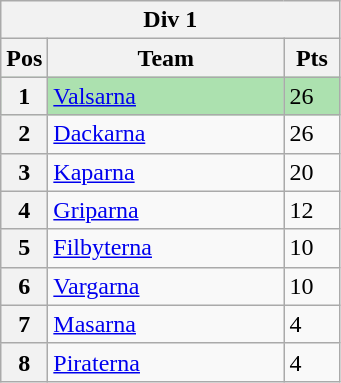<table class="wikitable">
<tr>
<th colspan="3">Div 1</th>
</tr>
<tr>
<th width=20>Pos</th>
<th width=150>Team</th>
<th width=30>Pts</th>
</tr>
<tr style="background:#ACE1AF;">
<th>1</th>
<td><a href='#'>Valsarna</a></td>
<td>26</td>
</tr>
<tr>
<th>2</th>
<td><a href='#'>Dackarna</a></td>
<td>26</td>
</tr>
<tr>
<th>3</th>
<td><a href='#'>Kaparna</a></td>
<td>20</td>
</tr>
<tr>
<th>4</th>
<td><a href='#'>Griparna</a></td>
<td>12</td>
</tr>
<tr>
<th>5</th>
<td><a href='#'>Filbyterna</a></td>
<td>10</td>
</tr>
<tr>
<th>6</th>
<td><a href='#'>Vargarna</a></td>
<td>10</td>
</tr>
<tr>
<th>7</th>
<td><a href='#'>Masarna</a></td>
<td>4</td>
</tr>
<tr>
<th>8</th>
<td><a href='#'>Piraterna</a></td>
<td>4</td>
</tr>
</table>
